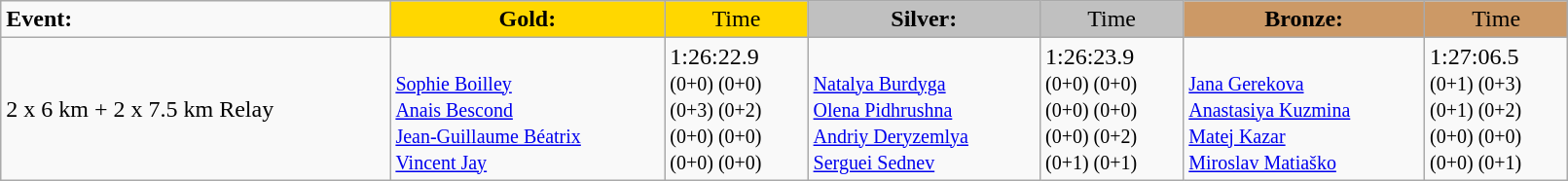<table class="wikitable" border="1" style="width:85%;">
<tr>
<td><strong>Event:</strong></td>
<td style="text-align:center;background-color:gold;"><strong>Gold:</strong></td>
<td style="text-align:center;background-color:gold;">Time</td>
<td style="text-align:center;background-color:silver;"><strong>Silver:</strong></td>
<td style="text-align:center;background-color:silver;">Time</td>
<td style="text-align:center;background-color:#CC9966;"><strong>Bronze:</strong></td>
<td style="text-align:center;background-color:#CC9966;">Time</td>
</tr>
<tr>
<td>2 x 6 km + 2 x 7.5 km Relay<br></td>
<td><strong></strong><br><small><a href='#'>Sophie Boilley</a><br><a href='#'>Anais Bescond</a><br><a href='#'>Jean-Guillaume Béatrix</a><br><a href='#'>Vincent Jay</a></small></td>
<td>1:26:22.9<br><small>(0+0) (0+0)<br>(0+3) (0+2)<br>(0+0) (0+0)<br>(0+0) (0+0)</small></td>
<td><br><small><a href='#'>Natalya Burdyga</a><br><a href='#'>Olena Pidhrushna</a><br><a href='#'>Andriy Deryzemlya</a><br><a href='#'>Serguei Sednev</a></small></td>
<td>1:26:23.9<br><small>(0+0) (0+0)<br>(0+0) (0+0)<br>(0+0) (0+2)<br>(0+1) (0+1)</small></td>
<td><br><small><a href='#'>Jana Gerekova</a><br><a href='#'>Anastasiya Kuzmina</a><br><a href='#'>Matej Kazar</a><br><a href='#'>Miroslav Matiaško</a></small></td>
<td>1:27:06.5<br><small>(0+1) (0+3)<br>(0+1) (0+2)<br>(0+0) (0+0)<br>(0+0) (0+1)</small></td>
</tr>
</table>
